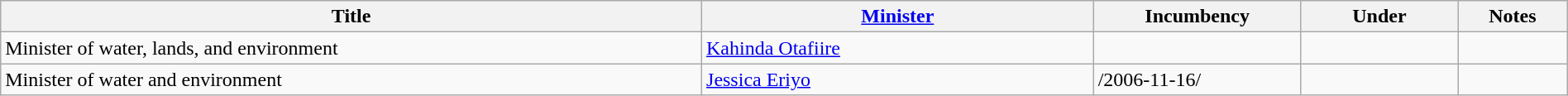<table class="wikitable" style="width:100%;">
<tr>
<th>Title</th>
<th style="width:25%;"><a href='#'>Minister</a></th>
<th style="width:160px;">Incumbency</th>
<th style="width:10%;">Under</th>
<th style="width:7%;">Notes</th>
</tr>
<tr>
<td>Minister of water, lands, and environment</td>
<td><a href='#'>Kahinda Otafiire</a></td>
<td></td>
<td></td>
<td></td>
</tr>
<tr>
<td>Minister of water and environment</td>
<td><a href='#'>Jessica Eriyo</a></td>
<td>/2006-11-16/</td>
<td></td>
<td></td>
</tr>
</table>
